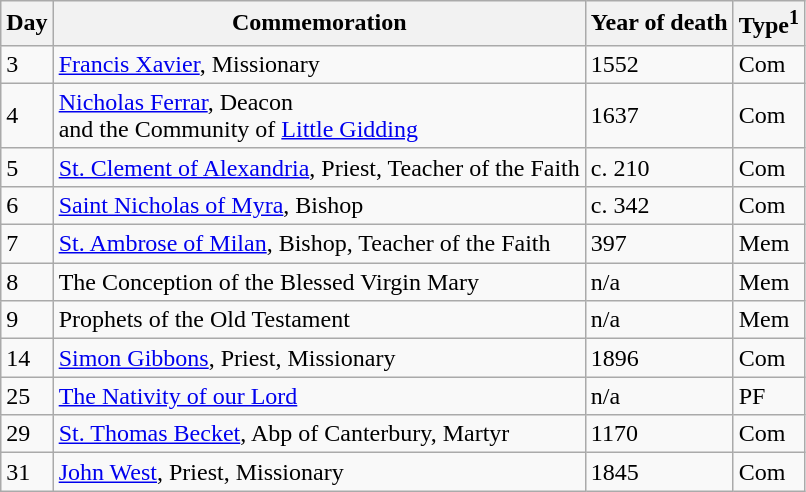<table class=wikitable>
<tr>
<th>Day</th>
<th>Commemoration</th>
<th>Year of death</th>
<th>Type<sup>1</sup></th>
</tr>
<tr>
<td>3</td>
<td><a href='#'>Francis Xavier</a>, Missionary</td>
<td>1552</td>
<td>Com</td>
</tr>
<tr>
<td>4</td>
<td><a href='#'>Nicholas Ferrar</a>, Deacon<br> and the Community of <a href='#'>Little Gidding</a></td>
<td>1637</td>
<td>Com</td>
</tr>
<tr>
<td>5</td>
<td><a href='#'>St. Clement of Alexandria</a>, Priest, Teacher of the Faith</td>
<td>c. 210</td>
<td>Com</td>
</tr>
<tr>
<td>6</td>
<td><a href='#'>Saint Nicholas of Myra</a>, Bishop</td>
<td>c. 342</td>
<td>Com</td>
</tr>
<tr>
<td>7</td>
<td><a href='#'>St. Ambrose of Milan</a>, Bishop, Teacher of the Faith</td>
<td>397</td>
<td>Mem</td>
</tr>
<tr>
<td>8</td>
<td>The Conception of the Blessed Virgin Mary</td>
<td>n/a</td>
<td>Mem</td>
</tr>
<tr>
<td>9</td>
<td>Prophets of the Old Testament</td>
<td>n/a</td>
<td>Mem</td>
</tr>
<tr>
<td>14</td>
<td><a href='#'>Simon Gibbons</a>, Priest, Missionary</td>
<td>1896</td>
<td>Com</td>
</tr>
<tr>
<td>25</td>
<td><a href='#'>The Nativity of our Lord</a></td>
<td>n/a</td>
<td>PF</td>
</tr>
<tr>
<td>29</td>
<td><a href='#'>St. Thomas Becket</a>, Abp of Canterbury, Martyr</td>
<td>1170</td>
<td>Com</td>
</tr>
<tr>
<td>31</td>
<td><a href='#'>John West</a>, Priest, Missionary</td>
<td>1845</td>
<td>Com</td>
</tr>
</table>
